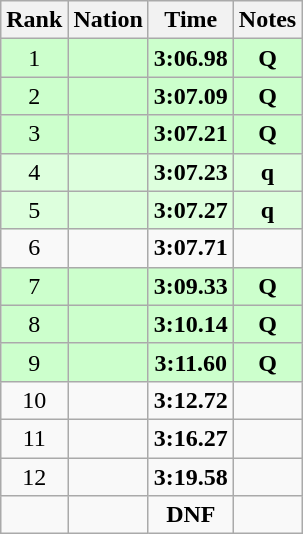<table class="wikitable sortable" style="text-align:center">
<tr>
<th>Rank</th>
<th>Nation</th>
<th>Time</th>
<th>Notes</th>
</tr>
<tr bgcolor=ccffcc>
<td>1</td>
<td align=left></td>
<td><strong>3:06.98</strong></td>
<td><strong>Q</strong></td>
</tr>
<tr bgcolor=ccffcc>
<td>2</td>
<td align=left></td>
<td><strong>3:07.09</strong></td>
<td><strong>Q</strong></td>
</tr>
<tr bgcolor=ccffcc>
<td>3</td>
<td align=left></td>
<td><strong>3:07.21</strong></td>
<td><strong>Q</strong></td>
</tr>
<tr bgcolor=ddffdd>
<td>4</td>
<td align=left></td>
<td><strong>3:07.23</strong></td>
<td><strong>q</strong></td>
</tr>
<tr bgcolor=ddffdd>
<td>5</td>
<td align=left></td>
<td><strong>3:07.27</strong></td>
<td><strong>q</strong></td>
</tr>
<tr>
<td>6</td>
<td align=left></td>
<td><strong>3:07.71</strong></td>
<td></td>
</tr>
<tr bgcolor=ccffcc>
<td>7</td>
<td align=left></td>
<td><strong>3:09.33</strong></td>
<td><strong>Q</strong></td>
</tr>
<tr bgcolor=ccffcc>
<td>8</td>
<td align=left></td>
<td><strong>3:10.14</strong></td>
<td><strong>Q</strong></td>
</tr>
<tr bgcolor=ccffcc>
<td>9</td>
<td align=left></td>
<td><strong>3:11.60</strong></td>
<td><strong>Q</strong></td>
</tr>
<tr>
<td>10</td>
<td align=left></td>
<td><strong>3:12.72</strong></td>
<td></td>
</tr>
<tr>
<td>11</td>
<td align=left></td>
<td><strong>3:16.27</strong></td>
<td></td>
</tr>
<tr>
<td>12</td>
<td align=left></td>
<td><strong>3:19.58</strong></td>
<td></td>
</tr>
<tr>
<td></td>
<td align=left></td>
<td><strong>DNF</strong></td>
<td></td>
</tr>
</table>
